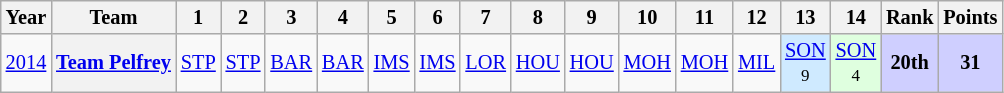<table class="wikitable" style="text-align:center; font-size:85%">
<tr>
<th>Year</th>
<th>Team</th>
<th>1</th>
<th>2</th>
<th>3</th>
<th>4</th>
<th>5</th>
<th>6</th>
<th>7</th>
<th>8</th>
<th>9</th>
<th>10</th>
<th>11</th>
<th>12</th>
<th>13</th>
<th>14</th>
<th>Rank</th>
<th>Points</th>
</tr>
<tr>
<td><a href='#'>2014</a></td>
<th nowrap><a href='#'>Team Pelfrey</a></th>
<td><a href='#'>STP</a></td>
<td><a href='#'>STP</a></td>
<td><a href='#'>BAR</a></td>
<td><a href='#'>BAR</a></td>
<td><a href='#'>IMS</a></td>
<td><a href='#'>IMS</a></td>
<td><a href='#'>LOR</a></td>
<td><a href='#'>HOU</a></td>
<td><a href='#'>HOU</a></td>
<td><a href='#'>MOH</a></td>
<td><a href='#'>MOH</a></td>
<td><a href='#'>MIL</a></td>
<td style="background:#CFEAFF;"><a href='#'>SON</a><br><small>9</small></td>
<td style="background:#DFFFDF;"><a href='#'>SON</a><br><small>4</small></td>
<th style="background:#CFCFFF;">20th</th>
<th style="background:#CFCFFF;">31</th>
</tr>
</table>
